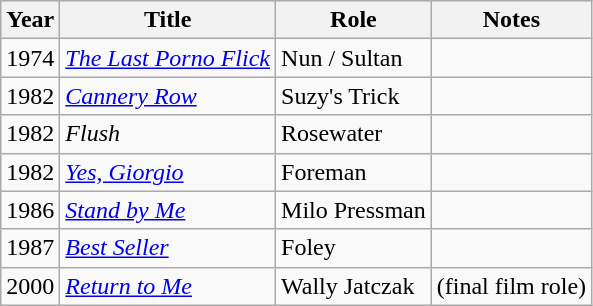<table class="wikitable">
<tr>
<th>Year</th>
<th>Title</th>
<th>Role</th>
<th>Notes</th>
</tr>
<tr>
<td>1974</td>
<td><em><a href='#'>The Last Porno Flick</a></em></td>
<td>Nun / Sultan</td>
<td></td>
</tr>
<tr>
<td>1982</td>
<td><em><a href='#'>Cannery Row</a></em></td>
<td>Suzy's Trick</td>
<td></td>
</tr>
<tr>
<td>1982</td>
<td><em>Flush</em></td>
<td>Rosewater</td>
<td></td>
</tr>
<tr>
<td>1982</td>
<td><em><a href='#'>Yes, Giorgio</a></em></td>
<td>Foreman</td>
<td></td>
</tr>
<tr>
<td>1986</td>
<td><em><a href='#'>Stand by Me</a></em></td>
<td>Milo Pressman</td>
<td></td>
</tr>
<tr>
<td>1987</td>
<td><em><a href='#'>Best Seller</a></em></td>
<td>Foley</td>
<td></td>
</tr>
<tr>
<td>2000</td>
<td><em><a href='#'>Return to Me</a></em></td>
<td>Wally Jatczak</td>
<td>(final film role)</td>
</tr>
</table>
